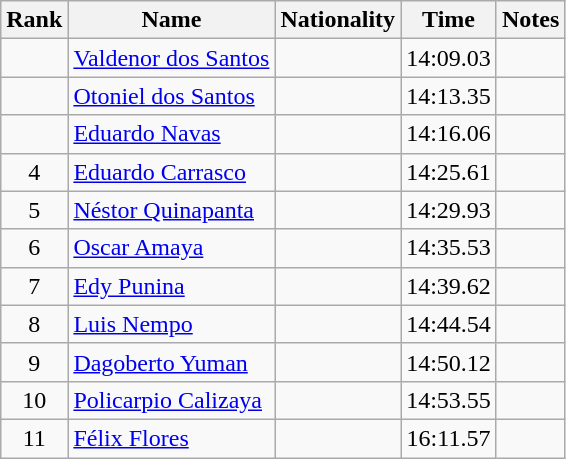<table class="wikitable sortable" style="text-align:center">
<tr>
<th>Rank</th>
<th>Name</th>
<th>Nationality</th>
<th>Time</th>
<th>Notes</th>
</tr>
<tr>
<td></td>
<td align=left><a href='#'>Valdenor dos Santos</a></td>
<td align=left></td>
<td>14:09.03</td>
<td></td>
</tr>
<tr>
<td></td>
<td align=left><a href='#'>Otoniel dos Santos</a></td>
<td align=left></td>
<td>14:13.35</td>
<td></td>
</tr>
<tr>
<td></td>
<td align=left><a href='#'>Eduardo Navas</a></td>
<td align=left></td>
<td>14:16.06</td>
<td></td>
</tr>
<tr>
<td>4</td>
<td align=left><a href='#'>Eduardo Carrasco</a></td>
<td align=left></td>
<td>14:25.61</td>
<td></td>
</tr>
<tr>
<td>5</td>
<td align=left><a href='#'>Néstor Quinapanta</a></td>
<td align=left></td>
<td>14:29.93</td>
<td></td>
</tr>
<tr>
<td>6</td>
<td align=left><a href='#'>Oscar Amaya</a></td>
<td align=left></td>
<td>14:35.53</td>
<td></td>
</tr>
<tr>
<td>7</td>
<td align=left><a href='#'>Edy Punina</a></td>
<td align=left></td>
<td>14:39.62</td>
<td></td>
</tr>
<tr>
<td>8</td>
<td align=left><a href='#'>Luis Nempo</a></td>
<td align=left></td>
<td>14:44.54</td>
<td></td>
</tr>
<tr>
<td>9</td>
<td align=left><a href='#'>Dagoberto Yuman</a></td>
<td align=left></td>
<td>14:50.12</td>
<td></td>
</tr>
<tr>
<td>10</td>
<td align=left><a href='#'>Policarpio Calizaya</a></td>
<td align=left></td>
<td>14:53.55</td>
<td></td>
</tr>
<tr>
<td>11</td>
<td align=left><a href='#'>Félix Flores</a></td>
<td align=left></td>
<td>16:11.57</td>
<td></td>
</tr>
</table>
